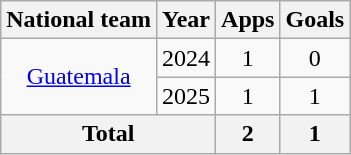<table class="wikitable" style="text-align:center">
<tr>
<th>National team</th>
<th>Year</th>
<th>Apps</th>
<th>Goals</th>
</tr>
<tr>
<td rowspan="2"><a href='#'>Guatemala</a></td>
<td>2024</td>
<td>1</td>
<td>0</td>
</tr>
<tr>
<td>2025</td>
<td>1</td>
<td>1</td>
</tr>
<tr>
<th colspan="2">Total</th>
<th>2</th>
<th>1</th>
</tr>
</table>
